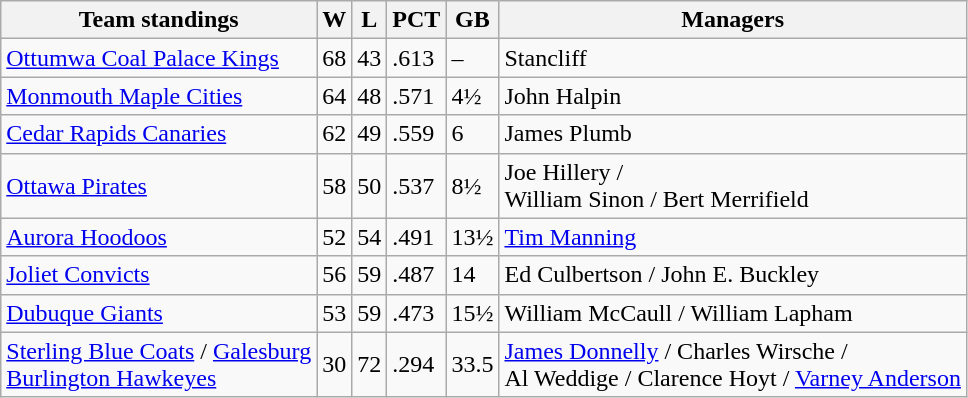<table class="wikitable">
<tr>
<th>Team standings</th>
<th>W</th>
<th>L</th>
<th>PCT</th>
<th>GB</th>
<th>Managers</th>
</tr>
<tr>
<td><a href='#'>Ottumwa Coal Palace Kings</a></td>
<td>68</td>
<td>43</td>
<td>.613</td>
<td>–</td>
<td>Stancliff</td>
</tr>
<tr>
<td><a href='#'>Monmouth Maple Cities</a></td>
<td>64</td>
<td>48</td>
<td>.571</td>
<td>4½</td>
<td>John Halpin</td>
</tr>
<tr>
<td><a href='#'>Cedar Rapids Canaries</a></td>
<td>62</td>
<td>49</td>
<td>.559</td>
<td>6</td>
<td>James Plumb</td>
</tr>
<tr>
<td><a href='#'>Ottawa Pirates</a></td>
<td>58</td>
<td>50</td>
<td>.537</td>
<td>8½</td>
<td>Joe Hillery /<br> William Sinon / Bert Merrifield</td>
</tr>
<tr>
<td><a href='#'>Aurora Hoodoos</a></td>
<td>52</td>
<td>54</td>
<td>.491</td>
<td>13½</td>
<td><a href='#'>Tim Manning</a></td>
</tr>
<tr>
<td><a href='#'>Joliet Convicts</a></td>
<td>56</td>
<td>59</td>
<td>.487</td>
<td>14</td>
<td>Ed Culbertson / John E. Buckley</td>
</tr>
<tr>
<td><a href='#'>Dubuque Giants</a></td>
<td>53</td>
<td>59</td>
<td>.473</td>
<td>15½</td>
<td>William McCaull / William Lapham</td>
</tr>
<tr>
<td><a href='#'>Sterling Blue Coats</a> / <a href='#'>Galesburg</a> <br> <a href='#'>Burlington Hawkeyes</a></td>
<td>30</td>
<td>72</td>
<td>.294</td>
<td>33.5</td>
<td><a href='#'>James Donnelly</a> / Charles Wirsche /<br>Al Weddige / Clarence Hoyt / <a href='#'>Varney Anderson</a></td>
</tr>
</table>
